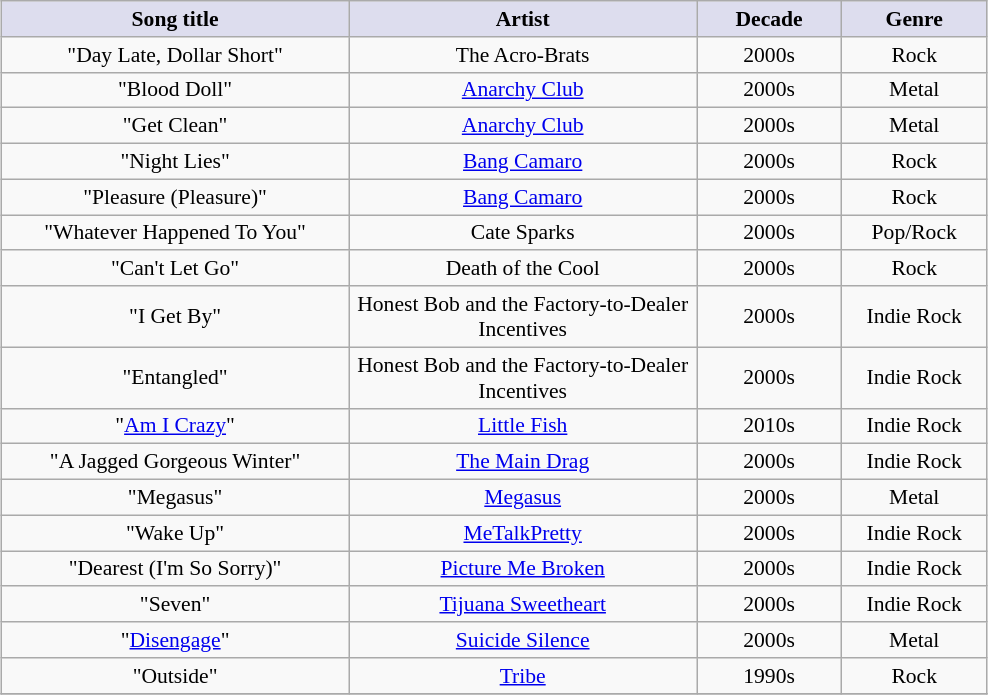<table class="wikitable sortable" style="font-size:90%; text-align:center; margin: 5px;">
<tr>
<th style="background:#dde; width:225px;">Song title</th>
<th style="background:#dde; width:225px;">Artist</th>
<th style="background:#dde; width:90px;">Decade</th>
<th style="background:#dde; width:90px;">Genre</th>
</tr>
<tr>
<td>"Day Late, Dollar Short"</td>
<td>The Acro-Brats</td>
<td>2000s</td>
<td>Rock</td>
</tr>
<tr>
<td>"Blood Doll"</td>
<td><a href='#'>Anarchy Club</a></td>
<td>2000s</td>
<td>Metal</td>
</tr>
<tr>
<td>"Get Clean"</td>
<td><a href='#'>Anarchy Club</a></td>
<td>2000s</td>
<td>Metal</td>
</tr>
<tr>
<td>"Night Lies"</td>
<td><a href='#'>Bang Camaro</a></td>
<td>2000s</td>
<td>Rock</td>
</tr>
<tr>
<td>"Pleasure (Pleasure)"</td>
<td><a href='#'>Bang Camaro</a></td>
<td>2000s</td>
<td>Rock</td>
</tr>
<tr>
<td>"Whatever Happened To You"</td>
<td>Cate Sparks</td>
<td>2000s</td>
<td>Pop/Rock</td>
</tr>
<tr>
<td>"Can't Let Go"</td>
<td>Death of the Cool</td>
<td>2000s</td>
<td>Rock</td>
</tr>
<tr>
<td>"I Get By"</td>
<td>Honest Bob and the Factory-to-Dealer Incentives</td>
<td>2000s</td>
<td>Indie Rock</td>
</tr>
<tr>
<td>"Entangled"</td>
<td>Honest Bob and the Factory-to-Dealer Incentives</td>
<td>2000s</td>
<td>Indie Rock</td>
</tr>
<tr>
<td>"<a href='#'>Am I Crazy</a>"</td>
<td><a href='#'>Little Fish</a></td>
<td>2010s</td>
<td>Indie Rock</td>
</tr>
<tr>
<td>"A Jagged Gorgeous Winter"</td>
<td><a href='#'>The Main Drag</a></td>
<td>2000s</td>
<td>Indie Rock</td>
</tr>
<tr>
<td>"Megasus"</td>
<td><a href='#'>Megasus</a></td>
<td>2000s</td>
<td>Metal</td>
</tr>
<tr>
<td>"Wake Up"</td>
<td><a href='#'>MeTalkPretty</a></td>
<td>2000s</td>
<td>Indie Rock</td>
</tr>
<tr>
<td>"Dearest (I'm So Sorry)"</td>
<td><a href='#'>Picture Me Broken</a></td>
<td>2000s</td>
<td>Indie Rock</td>
</tr>
<tr>
<td>"Seven"</td>
<td><a href='#'>Tijuana Sweetheart</a></td>
<td>2000s</td>
<td>Indie Rock</td>
</tr>
<tr>
<td>"<a href='#'>Disengage</a>"</td>
<td><a href='#'>Suicide Silence</a></td>
<td>2000s</td>
<td>Metal</td>
</tr>
<tr>
<td>"Outside"</td>
<td><a href='#'>Tribe</a></td>
<td>1990s</td>
<td>Rock</td>
</tr>
<tr>
</tr>
</table>
